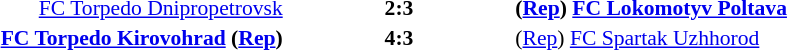<table width=100% cellspacing=1>
<tr>
<th width=20%></th>
<th width=12%></th>
<th width=20%></th>
<th></th>
</tr>
<tr style=font-size:90%>
<td align=right><a href='#'>FC Torpedo Dnipropetrovsk</a></td>
<td align=center><strong>2:3</strong></td>
<td><strong>(<a href='#'>Rep</a>) <a href='#'>FC Lokomotyv Poltava</a></strong></td>
</tr>
<tr style=font-size:90%>
<td align=right><strong><a href='#'>FC Torpedo Kirovohrad</a> (<a href='#'>Rep</a>)</strong></td>
<td align=center><strong>4:3</strong></td>
<td>(<a href='#'>Rep</a>) <a href='#'>FC Spartak Uzhhorod</a></td>
<td align=center></td>
</tr>
</table>
